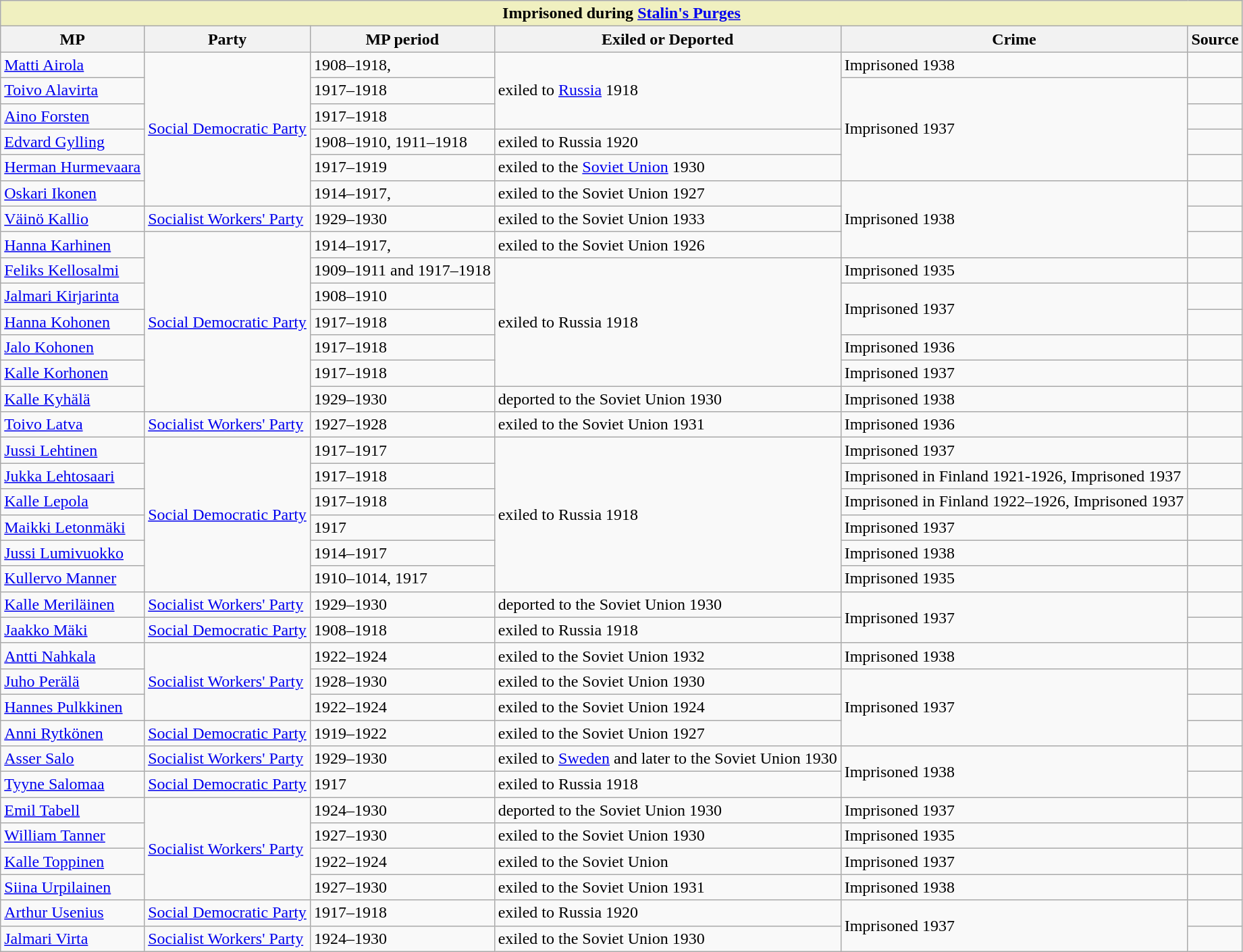<table class="wikitable" style="text-align:left">
<tr>
<th colspan="6" style="background:#F0F0C0;">Imprisoned during <a href='#'>Stalin's Purges</a></th>
</tr>
<tr>
<th>MP</th>
<th>Party</th>
<th>MP period</th>
<th>Exiled or Deported</th>
<th>Crime</th>
<th>Source</th>
</tr>
<tr>
<td><a href='#'>Matti Airola</a></td>
<td rowspan=6><a href='#'>Social Democratic Party</a></td>
<td>1908–1918,</td>
<td rowspan=3>exiled to <a href='#'>Russia</a> 1918</td>
<td>Imprisoned 1938</td>
<td></td>
</tr>
<tr>
<td><a href='#'>Toivo Alavirta</a></td>
<td>1917–1918</td>
<td rowspan=4>Imprisoned 1937</td>
<td></td>
</tr>
<tr>
<td><a href='#'>Aino Forsten</a></td>
<td>1917–1918</td>
<td></td>
</tr>
<tr>
<td><a href='#'>Edvard Gylling</a></td>
<td>1908–1910, 1911–1918</td>
<td>exiled to Russia 1920</td>
<td></td>
</tr>
<tr>
<td><a href='#'>Herman Hurmevaara</a></td>
<td>1917–1919</td>
<td>exiled to the <a href='#'>Soviet Union</a> 1930</td>
<td></td>
</tr>
<tr>
<td><a href='#'>Oskari Ikonen</a></td>
<td>1914–1917,</td>
<td>exiled to the Soviet Union 1927</td>
<td rowspan=3>Imprisoned 1938</td>
<td></td>
</tr>
<tr>
<td><a href='#'>Väinö Kallio</a></td>
<td><a href='#'>Socialist Workers' Party</a></td>
<td>1929–1930</td>
<td>exiled to the Soviet Union 1933</td>
<td></td>
</tr>
<tr>
<td><a href='#'>Hanna Karhinen</a></td>
<td rowspan=7><a href='#'>Social Democratic Party</a></td>
<td>1914–1917,</td>
<td>exiled to the Soviet Union 1926</td>
<td></td>
</tr>
<tr>
<td><a href='#'>Feliks Kellosalmi</a></td>
<td>1909–1911 and 1917–1918</td>
<td rowspan=5>exiled to Russia 1918</td>
<td>Imprisoned 1935</td>
<td></td>
</tr>
<tr>
<td><a href='#'>Jalmari Kirjarinta</a></td>
<td>1908–1910</td>
<td rowspan=2>Imprisoned 1937</td>
<td></td>
</tr>
<tr>
<td><a href='#'>Hanna Kohonen</a></td>
<td>1917–1918</td>
<td></td>
</tr>
<tr>
<td><a href='#'>Jalo Kohonen</a></td>
<td>1917–1918</td>
<td>Imprisoned 1936</td>
<td></td>
</tr>
<tr>
<td><a href='#'>Kalle Korhonen</a></td>
<td>1917–1918</td>
<td>Imprisoned 1937</td>
<td></td>
</tr>
<tr>
<td><a href='#'>Kalle Kyhälä</a></td>
<td>1929–1930</td>
<td>deported  to the Soviet Union 1930</td>
<td>Imprisoned 1938</td>
<td></td>
</tr>
<tr>
<td><a href='#'>Toivo Latva</a></td>
<td><a href='#'>Socialist Workers' Party</a></td>
<td>1927–1928</td>
<td>exiled to the Soviet Union 1931</td>
<td>Imprisoned 1936</td>
<td></td>
</tr>
<tr>
<td><a href='#'>Jussi Lehtinen</a></td>
<td rowspan=6><a href='#'>Social Democratic Party</a></td>
<td>1917–1917</td>
<td rowspan=6>exiled to Russia 1918</td>
<td>Imprisoned 1937</td>
<td></td>
</tr>
<tr>
<td><a href='#'>Jukka Lehtosaari</a></td>
<td>1917–1918</td>
<td>Imprisoned in Finland 1921-1926, Imprisoned 1937</td>
<td></td>
</tr>
<tr>
<td><a href='#'>Kalle Lepola</a></td>
<td>1917–1918</td>
<td>Imprisoned in Finland 1922–1926, Imprisoned 1937</td>
<td></td>
</tr>
<tr>
<td><a href='#'>Maikki Letonmäki</a></td>
<td>1917</td>
<td>Imprisoned 1937</td>
<td></td>
</tr>
<tr>
<td><a href='#'>Jussi Lumivuokko</a></td>
<td>1914–1917</td>
<td>Imprisoned 1938</td>
<td></td>
</tr>
<tr>
<td><a href='#'>Kullervo Manner</a></td>
<td>1910–1014, 1917</td>
<td>Imprisoned 1935</td>
<td></td>
</tr>
<tr>
<td><a href='#'>Kalle Meriläinen</a></td>
<td><a href='#'>Socialist Workers' Party</a></td>
<td>1929–1930</td>
<td>deported to the Soviet Union 1930</td>
<td rowspan=2>Imprisoned  1937</td>
<td></td>
</tr>
<tr>
<td><a href='#'>Jaakko Mäki</a></td>
<td><a href='#'>Social Democratic Party</a></td>
<td>1908–1918</td>
<td>exiled to Russia 1918</td>
<td></td>
</tr>
<tr>
<td><a href='#'>Antti Nahkala</a></td>
<td rowspan=3><a href='#'>Socialist Workers' Party</a></td>
<td>1922–1924</td>
<td>exiled to the Soviet Union 1932</td>
<td>Imprisoned 1938</td>
<td></td>
</tr>
<tr>
<td><a href='#'>Juho Perälä</a></td>
<td>1928–1930</td>
<td>exiled to the Soviet Union 1930</td>
<td rowspan=3>Imprisoned 1937</td>
<td></td>
</tr>
<tr>
<td><a href='#'>Hannes Pulkkinen</a></td>
<td>1922–1924</td>
<td>exiled to the Soviet Union 1924</td>
<td></td>
</tr>
<tr>
<td><a href='#'>Anni Rytkönen</a></td>
<td><a href='#'>Social Democratic Party</a></td>
<td>1919–1922</td>
<td>exiled to the Soviet Union 1927</td>
<td></td>
</tr>
<tr>
<td><a href='#'>Asser Salo</a></td>
<td><a href='#'>Socialist Workers' Party</a></td>
<td>1929–1930</td>
<td>exiled to <a href='#'>Sweden</a> and  later to the Soviet Union 1930</td>
<td rowspan=2>Imprisoned 1938</td>
<td></td>
</tr>
<tr>
<td><a href='#'>Tyyne Salomaa</a></td>
<td><a href='#'>Social Democratic Party</a></td>
<td>1917</td>
<td>exiled to Russia 1918</td>
<td></td>
</tr>
<tr>
<td><a href='#'>Emil Tabell</a></td>
<td rowspan=4><a href='#'>Socialist Workers' Party</a></td>
<td>1924–1930</td>
<td>deported to the Soviet Union 1930</td>
<td>Imprisoned 1937</td>
<td></td>
</tr>
<tr>
<td><a href='#'>William Tanner</a></td>
<td>1927–1930</td>
<td>exiled to the Soviet Union 1930</td>
<td>Imprisoned 1935</td>
<td></td>
</tr>
<tr>
<td><a href='#'>Kalle Toppinen</a></td>
<td>1922–1924</td>
<td>exiled to the Soviet Union</td>
<td>Imprisoned 1937</td>
<td></td>
</tr>
<tr>
<td><a href='#'>Siina Urpilainen</a></td>
<td>1927–1930</td>
<td>exiled to the Soviet Union 1931</td>
<td>Imprisoned 1938</td>
<td></td>
</tr>
<tr>
<td><a href='#'>Arthur Usenius</a></td>
<td><a href='#'>Social Democratic Party</a></td>
<td>1917–1918</td>
<td>exiled to Russia 1920</td>
<td rowspan=2>Imprisoned 1937</td>
<td></td>
</tr>
<tr>
<td><a href='#'>Jalmari Virta</a></td>
<td><a href='#'>Socialist Workers' Party</a></td>
<td>1924–1930</td>
<td>exiled to the Soviet Union 1930</td>
<td></td>
</tr>
</table>
